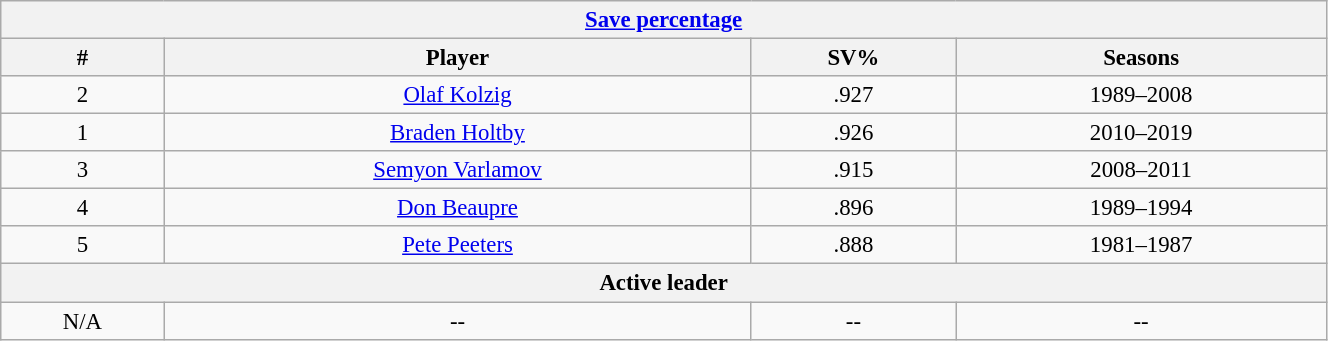<table class="wikitable" style="text-align: center; font-size: 95%" width="70%">
<tr>
<th colspan="4"><a href='#'>Save percentage</a></th>
</tr>
<tr>
<th>#</th>
<th>Player</th>
<th>SV%</th>
<th>Seasons</th>
</tr>
<tr>
<td>2</td>
<td><a href='#'>Olaf Kolzig</a></td>
<td>.927</td>
<td>1989–2008</td>
</tr>
<tr>
<td>1</td>
<td><a href='#'>Braden Holtby</a></td>
<td>.926</td>
<td>2010–2019</td>
</tr>
<tr>
<td>3</td>
<td><a href='#'>Semyon Varlamov</a></td>
<td>.915</td>
<td>2008–2011</td>
</tr>
<tr>
<td>4</td>
<td><a href='#'>Don Beaupre</a></td>
<td>.896</td>
<td>1989–1994</td>
</tr>
<tr>
<td>5</td>
<td><a href='#'>Pete Peeters</a></td>
<td>.888</td>
<td>1981–1987</td>
</tr>
<tr>
<th colspan="4">Active leader</th>
</tr>
<tr>
<td>N/A</td>
<td>--</td>
<td>--</td>
<td>--</td>
</tr>
</table>
